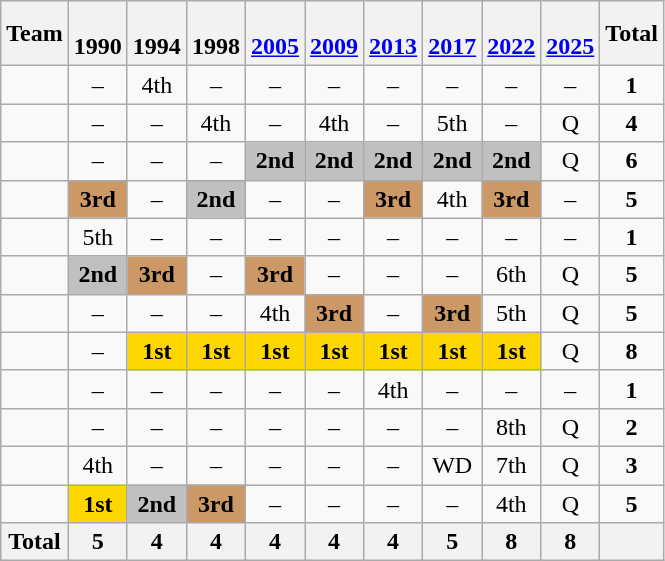<table class="wikitable" style="text-align:center">
<tr>
<th>Team</th>
<th><br>1990</th>
<th><br>1994</th>
<th><br>1998</th>
<th><br><a href='#'>2005</a></th>
<th><br><a href='#'>2009</a></th>
<th><br><a href='#'>2013</a></th>
<th><br><a href='#'>2017</a></th>
<th><br><a href='#'>2022</a></th>
<th><br><a href='#'>2025</a></th>
<th>Total</th>
</tr>
<tr>
<td align=left></td>
<td>–</td>
<td>4th</td>
<td>–</td>
<td>–</td>
<td>–</td>
<td>–</td>
<td>–</td>
<td>–</td>
<td>–</td>
<td><strong>1</strong></td>
</tr>
<tr>
<td align=left></td>
<td>–</td>
<td>–</td>
<td>4th</td>
<td>–</td>
<td>4th</td>
<td>–</td>
<td>5th</td>
<td>–</td>
<td>Q</td>
<td><strong>4</strong></td>
</tr>
<tr>
<td align=left></td>
<td>–</td>
<td>–</td>
<td>–</td>
<td bgcolor=silver><strong>2nd</strong></td>
<td bgcolor=silver><strong>2nd</strong></td>
<td bgcolor=silver><strong>2nd</strong></td>
<td bgcolor=silver><strong>2nd</strong></td>
<td bgcolor=silver><strong>2nd</strong></td>
<td>Q</td>
<td><strong>6</strong></td>
</tr>
<tr>
<td align=left></td>
<td bgcolor=cc9966><strong>3rd</strong></td>
<td>–</td>
<td bgcolor=silver><strong>2nd</strong></td>
<td>–</td>
<td>–</td>
<td bgcolor=cc9966><strong>3rd</strong></td>
<td>4th</td>
<td bgcolor=cc9966><strong>3rd</strong></td>
<td>–</td>
<td><strong>5</strong></td>
</tr>
<tr>
<td align=left></td>
<td>5th</td>
<td>–</td>
<td>–</td>
<td>–</td>
<td>–</td>
<td>–</td>
<td>–</td>
<td>–</td>
<td>–</td>
<td><strong>1</strong></td>
</tr>
<tr>
<td align=left></td>
<td bgcolor=silver><strong>2nd</strong></td>
<td bgcolor=cc9966><strong>3rd</strong></td>
<td>–</td>
<td bgcolor=cc9966><strong>3rd</strong></td>
<td>–</td>
<td>–</td>
<td>–</td>
<td>6th</td>
<td>Q</td>
<td><strong>5</strong></td>
</tr>
<tr>
<td align=left></td>
<td>–</td>
<td>–</td>
<td>–</td>
<td>4th</td>
<td bgcolor=cc9966><strong>3rd</strong></td>
<td>–</td>
<td bgcolor=cc9966><strong>3rd</strong></td>
<td>5th</td>
<td>Q</td>
<td><strong>5</strong></td>
</tr>
<tr>
<td align=left></td>
<td>–</td>
<td bgcolor=gold><strong>1st</strong></td>
<td bgcolor=gold><strong>1st</strong></td>
<td bgcolor=gold><strong>1st</strong></td>
<td bgcolor=gold><strong>1st</strong></td>
<td bgcolor=gold><strong>1st</strong></td>
<td bgcolor=gold><strong>1st</strong></td>
<td bgcolor=gold><strong>1st</strong></td>
<td>Q</td>
<td><strong>8</strong></td>
</tr>
<tr>
<td align=left></td>
<td>–</td>
<td>–</td>
<td>–</td>
<td>–</td>
<td>–</td>
<td>4th</td>
<td>–</td>
<td>–</td>
<td>–</td>
<td><strong>1</strong></td>
</tr>
<tr>
<td align=left></td>
<td>–</td>
<td>–</td>
<td>–</td>
<td>–</td>
<td>–</td>
<td>–</td>
<td>–</td>
<td>8th</td>
<td>Q</td>
<td><strong>2</strong></td>
</tr>
<tr>
<td align=left></td>
<td>4th</td>
<td>–</td>
<td>–</td>
<td>–</td>
<td>–</td>
<td>–</td>
<td>WD</td>
<td>7th</td>
<td>Q</td>
<td><strong>3</strong></td>
</tr>
<tr>
<td align=left></td>
<td bgcolor=gold><strong>1st</strong></td>
<td bgcolor=silver><strong>2nd</strong></td>
<td bgcolor=cc9966><strong>3rd</strong></td>
<td>–</td>
<td>–</td>
<td>–</td>
<td>–</td>
<td>4th</td>
<td>Q</td>
<td><strong>5</strong></td>
</tr>
<tr>
<th>Total</th>
<th>5</th>
<th>4</th>
<th>4</th>
<th>4</th>
<th>4</th>
<th>4</th>
<th>5</th>
<th>8</th>
<th>8</th>
<th></th>
</tr>
</table>
